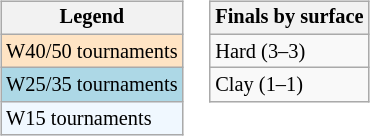<table>
<tr valign=top>
<td><br><table class="wikitable" style=font-size:85%;>
<tr>
<th>Legend</th>
</tr>
<tr style="background:#ffe4c4;">
<td>W40/50 tournaments</td>
</tr>
<tr style="background:lightblue;">
<td>W25/35 tournaments</td>
</tr>
<tr style="background:#f0f8ff;">
<td>W15 tournaments</td>
</tr>
</table>
</td>
<td><br><table class="wikitable" style=font-size:85%;>
<tr>
<th>Finals by surface</th>
</tr>
<tr>
<td>Hard (3–3)</td>
</tr>
<tr>
<td>Clay (1–1)</td>
</tr>
</table>
</td>
</tr>
</table>
